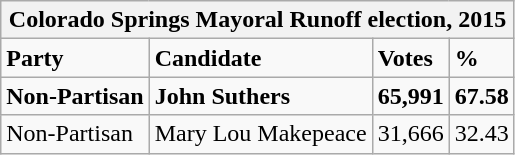<table class="wikitable">
<tr>
<th colspan="4">Colorado Springs Mayoral Runoff election, 2015</th>
</tr>
<tr>
<td><strong>Party</strong></td>
<td><strong>Candidate</strong></td>
<td><strong>Votes</strong></td>
<td><strong>%</strong></td>
</tr>
<tr>
<td><strong>Non-Partisan</strong></td>
<td><strong>John Suthers</strong></td>
<td><strong>65,991</strong></td>
<td><strong>67.58</strong></td>
</tr>
<tr>
<td>Non-Partisan</td>
<td>Mary Lou Makepeace</td>
<td>31,666</td>
<td>32.43</td>
</tr>
</table>
